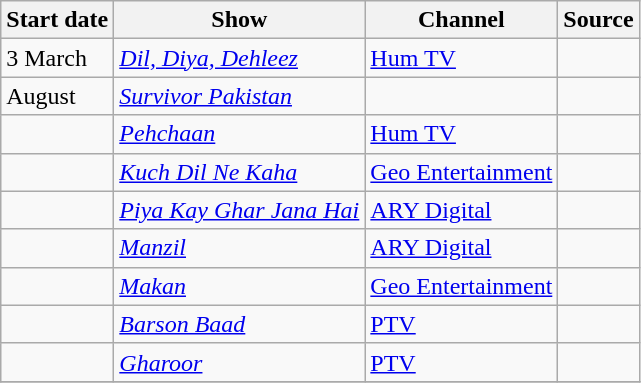<table class="wikitable sortable">
<tr>
<th>Start date</th>
<th>Show</th>
<th>Channel</th>
<th>Source</th>
</tr>
<tr>
<td>3 March</td>
<td><em><a href='#'>Dil, Diya, Dehleez</a></em></td>
<td><a href='#'>Hum TV</a></td>
<td></td>
</tr>
<tr>
<td>August</td>
<td><em><a href='#'>Survivor Pakistan</a></em></td>
<td></td>
<td></td>
</tr>
<tr>
<td></td>
<td><em><a href='#'>Pehchaan</a></em></td>
<td><a href='#'>Hum TV</a></td>
<td></td>
</tr>
<tr>
<td></td>
<td><em><a href='#'>Kuch Dil Ne Kaha</a></em></td>
<td><a href='#'>Geo Entertainment</a></td>
<td></td>
</tr>
<tr>
<td></td>
<td><em><a href='#'>Piya Kay Ghar Jana Hai</a></em></td>
<td><a href='#'>ARY Digital</a></td>
<td></td>
</tr>
<tr>
<td></td>
<td><em><a href='#'>Manzil</a></em></td>
<td><a href='#'>ARY Digital</a></td>
<td></td>
</tr>
<tr>
<td></td>
<td><em><a href='#'>Makan</a></em></td>
<td><a href='#'>Geo Entertainment</a></td>
<td></td>
</tr>
<tr>
<td></td>
<td><em><a href='#'>Barson Baad</a></em></td>
<td><a href='#'>PTV</a></td>
<td></td>
</tr>
<tr>
<td></td>
<td><em><a href='#'>Gharoor</a></em></td>
<td><a href='#'>PTV</a></td>
<td></td>
</tr>
<tr>
</tr>
</table>
